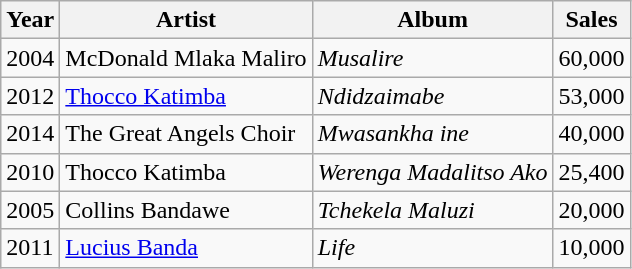<table class="wikitable">
<tr>
<th>Year</th>
<th>Artist</th>
<th>Album</th>
<th>Sales</th>
</tr>
<tr>
<td>2004</td>
<td>McDonald Mlaka Maliro</td>
<td><em>Musalire</em></td>
<td>60,000</td>
</tr>
<tr>
<td>2012</td>
<td><a href='#'>Thocco Katimba</a></td>
<td><em>Ndidzaimabe</em></td>
<td>53,000</td>
</tr>
<tr>
<td>2014</td>
<td>The Great Angels Choir</td>
<td><em>Mwasankha ine</em></td>
<td>40,000 </td>
</tr>
<tr>
<td>2010</td>
<td>Thocco Katimba</td>
<td><em>Werenga Madalitso Ako</em></td>
<td>25,400</td>
</tr>
<tr>
<td>2005</td>
<td>Collins Bandawe</td>
<td><em>Tchekela Maluzi</em></td>
<td>20,000</td>
</tr>
<tr>
<td>2011</td>
<td><a href='#'>Lucius Banda</a></td>
<td><em>Life</em></td>
<td>10,000</td>
</tr>
</table>
